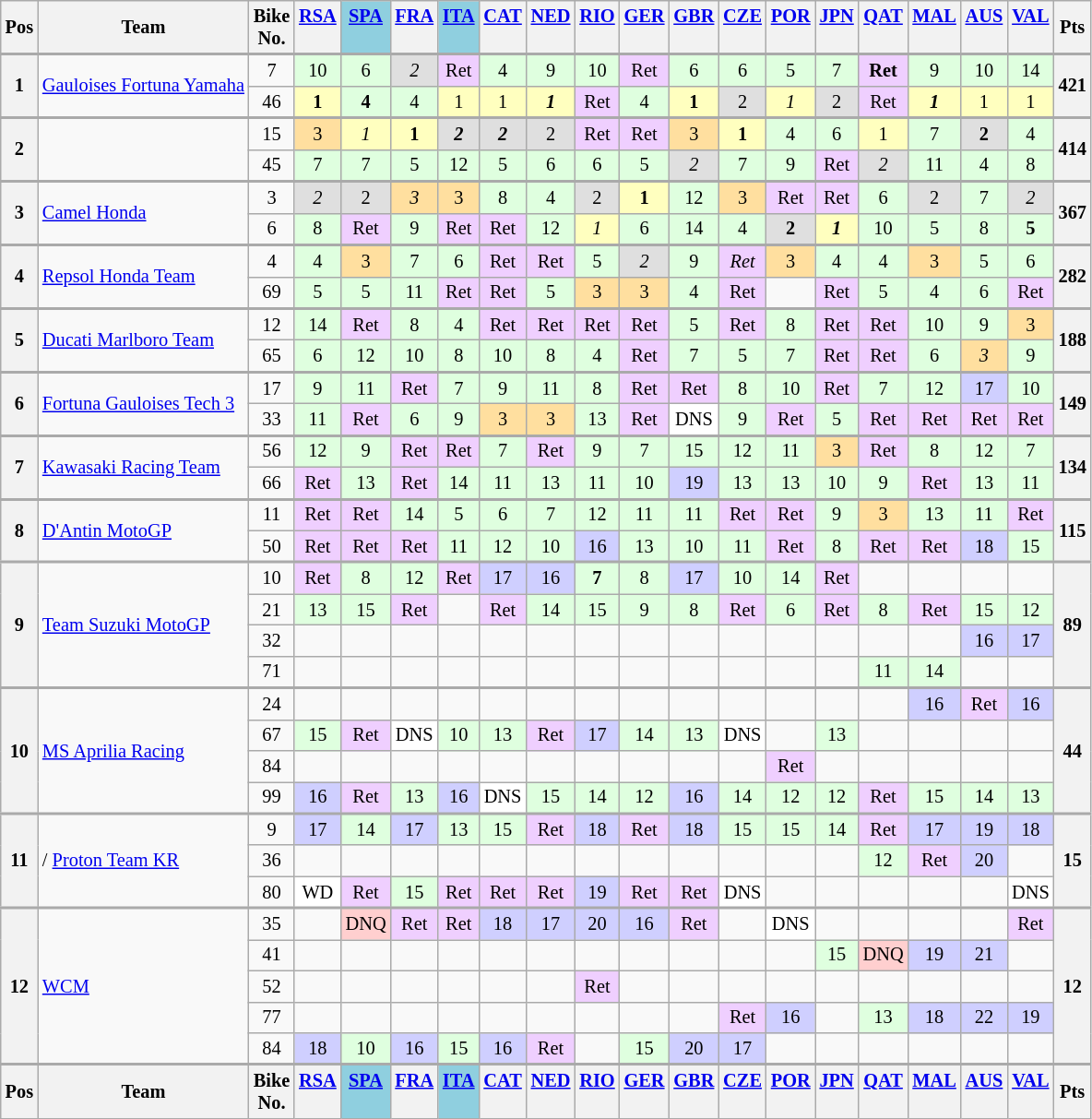<table class="wikitable" style="font-size: 85%; text-align:center">
<tr valign="top">
<th valign="middle" scope="col">Pos</th>
<th valign="middle" scope="col">Team</th>
<th valign="middle" scope="col">Bike<br>No.</th>
<th><a href='#'>RSA</a><br></th>
<th style="background:#8fcfdf;"><a href='#'>SPA</a><br></th>
<th><a href='#'>FRA</a><br></th>
<th style="background:#8fcfdf;"><a href='#'>ITA</a><br></th>
<th><a href='#'>CAT</a><br></th>
<th><a href='#'>NED</a><br></th>
<th><a href='#'>RIO</a><br></th>
<th><a href='#'>GER</a><br></th>
<th><a href='#'>GBR</a><br></th>
<th><a href='#'>CZE</a><br></th>
<th><a href='#'>POR</a><br></th>
<th><a href='#'>JPN</a><br></th>
<th><a href='#'>QAT</a><br></th>
<th><a href='#'>MAL</a><br></th>
<th><a href='#'>AUS</a><br></th>
<th><a href='#'>VAL</a><br></th>
<th valign="middle">Pts</th>
</tr>
<tr style="border-top:2px solid #aaaaaa">
<th rowspan="2">1</th>
<td rowspan="2" align="left"> <a href='#'>Gauloises Fortuna Yamaha</a></td>
<td>7</td>
<td style="background:#DFFFDF;">10</td>
<td style="background:#DFFFDF;">6</td>
<td style="background:#DFDFDF;"><em>2</em></td>
<td style="background:#EFCFFF;">Ret</td>
<td style="background:#DFFFDF;">4</td>
<td style="background:#DFFFDF;">9</td>
<td style="background:#DFFFDF;">10</td>
<td style="background:#EFCFFF;">Ret</td>
<td style="background:#DFFFDF;">6</td>
<td style="background:#DFFFDF;">6</td>
<td style="background:#DFFFDF;">5</td>
<td style="background:#DFFFDF;">7</td>
<td style="background:#EFCFFF;"><strong>Ret</strong></td>
<td style="background:#DFFFDF;">9</td>
<td style="background:#DFFFDF;">10</td>
<td style="background:#DFFFDF;">14</td>
<th rowspan="2">421</th>
</tr>
<tr>
<td>46</td>
<td style="background:#FFFFBF;"><strong>1</strong></td>
<td style="background:#DFFFDF;"><strong>4</strong></td>
<td style="background:#DFFFDF;">4</td>
<td style="background:#FFFFBF;">1</td>
<td style="background:#FFFFBF;">1</td>
<td style="background:#FFFFBF;"><strong><em>1</em></strong></td>
<td style="background:#EFCFFF;">Ret</td>
<td style="background:#DFFFDF;">4</td>
<td style="background:#FFFFBF;"><strong>1</strong></td>
<td style="background:#DFDFDF;">2</td>
<td style="background:#FFFFBF;"><em>1</em></td>
<td style="background:#DFDFDF;">2</td>
<td style="background:#EFCFFF;">Ret</td>
<td style="background:#FFFFBF;"><strong><em>1</em></strong></td>
<td style="background:#FFFFBF;">1</td>
<td style="background:#FFFFBF;">1</td>
</tr>
<tr style="border-top:2px solid #aaaaaa">
<th rowspan="2">2</th>
<td rowspan="2" align="left"></td>
<td>15</td>
<td style="background:#FFDF9F;">3</td>
<td style="background:#FFFFBF;"><em>1</em></td>
<td style="background:#FFFFBF;"><strong>1</strong></td>
<td style="background:#DFDFDF;"><strong><em>2</em></strong></td>
<td style="background:#DFDFDF;"><strong><em>2</em></strong></td>
<td style="background:#DFDFDF;">2</td>
<td style="background:#EFCFFF;">Ret</td>
<td style="background:#EFCFFF;">Ret</td>
<td style="background:#FFDF9F;">3</td>
<td style="background:#FFFFBF;"><strong>1</strong></td>
<td style="background:#DFFFDF;">4</td>
<td style="background:#DFFFDF;">6</td>
<td style="background:#FFFFBF;">1</td>
<td style="background:#DFFFDF;">7</td>
<td style="background:#DFDFDF;"><strong>2</strong></td>
<td style="background:#DFFFDF;">4</td>
<th rowspan="2">414</th>
</tr>
<tr>
<td>45</td>
<td style="background:#DFFFDF;">7</td>
<td style="background:#DFFFDF;">7</td>
<td style="background:#DFFFDF;">5</td>
<td style="background:#DFFFDF;">12</td>
<td style="background:#DFFFDF;">5</td>
<td style="background:#DFFFDF;">6</td>
<td style="background:#DFFFDF;">6</td>
<td style="background:#DFFFDF;">5</td>
<td style="background:#DFDFDF;"><em>2</em></td>
<td style="background:#DFFFDF;">7</td>
<td style="background:#DFFFDF;">9</td>
<td style="background:#EFCFFF;">Ret</td>
<td style="background:#DFDFDF;"><em>2</em></td>
<td style="background:#DFFFDF;">11</td>
<td style="background:#DFFFDF;">4</td>
<td style="background:#DFFFDF;">8</td>
</tr>
<tr style="border-top:2px solid #aaaaaa">
<th rowspan="2">3</th>
<td align="left" rowspan="2"> <a href='#'>Camel Honda</a></td>
<td>3</td>
<td style="background:#DFDFDF;"><em>2</em></td>
<td style="background:#DFDFDF;">2</td>
<td style="background:#FFDF9F;"><em>3</em></td>
<td style="background:#FFDF9F;">3</td>
<td style="background:#DFFFDF;">8</td>
<td style="background:#DFFFDF;">4</td>
<td style="background:#DFDFDF;">2</td>
<td style="background:#FFFFBF;"><strong>1</strong></td>
<td style="background:#DFFFDF;">12</td>
<td style="background:#FFDF9F;">3</td>
<td style="background:#EFCFFF;">Ret</td>
<td style="background:#EFCFFF;">Ret</td>
<td style="background:#DFFFDF;">6</td>
<td style="background:#DFDFDF;">2</td>
<td style="background:#DFFFDF;">7</td>
<td style="background:#DFDFDF;"><em>2</em></td>
<th rowspan="2">367</th>
</tr>
<tr>
<td>6</td>
<td style="background:#DFFFDF;">8</td>
<td style="background:#EFCFFF;">Ret</td>
<td style="background:#DFFFDF;">9</td>
<td style="background:#EFCFFF;">Ret</td>
<td style="background:#EFCFFF;">Ret</td>
<td style="background:#DFFFDF;">12</td>
<td style="background:#FFFFBF;"><em>1</em></td>
<td style="background:#DFFFDF;">6</td>
<td style="background:#DFFFDF;">14</td>
<td style="background:#DFFFDF;">4</td>
<td style="background:#DFDFDF;"><strong>2</strong></td>
<td style="background:#FFFFBF;"><strong><em>1</em></strong></td>
<td style="background:#DFFFDF;">10</td>
<td style="background:#DFFFDF;">5</td>
<td style="background:#DFFFDF;">8</td>
<td style="background:#DFFFDF;"><strong>5</strong></td>
</tr>
<tr style="border-top:2px solid #aaaaaa">
<th rowspan="2">4</th>
<td align="left" rowspan="2"> <a href='#'>Repsol Honda Team</a></td>
<td>4</td>
<td style="background:#DFFFDF;">4</td>
<td style="background:#FFDF9F;">3</td>
<td style="background:#DFFFDF;">7</td>
<td style="background:#DFFFDF;">6</td>
<td style="background:#EFCFFF;">Ret</td>
<td style="background:#EFCFFF;">Ret</td>
<td style="background:#DFFFDF;">5</td>
<td style="background:#DFDFDF;"><em>2</em></td>
<td style="background:#DFFFDF;">9</td>
<td style="background:#EFCFFF;"><em>Ret</em></td>
<td style="background:#FFDF9F;">3</td>
<td style="background:#DFFFDF;">4</td>
<td style="background:#DFFFDF;">4</td>
<td style="background:#FFDF9F;">3</td>
<td style="background:#DFFFDF;">5</td>
<td style="background:#DFFFDF;">6</td>
<th rowspan="2">282</th>
</tr>
<tr>
<td>69</td>
<td style="background:#DFFFDF;">5</td>
<td style="background:#DFFFDF;">5</td>
<td style="background:#DFFFDF;">11</td>
<td style="background:#EFCFFF;">Ret</td>
<td style="background:#EFCFFF;">Ret</td>
<td style="background:#DFFFDF;">5</td>
<td style="background:#FFDF9F;">3</td>
<td style="background:#FFDF9F;">3</td>
<td style="background:#DFFFDF;">4</td>
<td style="background:#EFCFFF;">Ret</td>
<td></td>
<td style="background:#EFCFFF;">Ret</td>
<td style="background:#DFFFDF;">5</td>
<td style="background:#DFFFDF;">4</td>
<td style="background:#DFFFDF;">6</td>
<td style="background:#EFCFFF;">Ret</td>
</tr>
<tr style="border-top:2px solid #aaaaaa">
<th rowspan="2">5</th>
<td align="left" rowspan="2"> <a href='#'>Ducati Marlboro Team</a></td>
<td>12</td>
<td style="background:#DFFFDF;">14</td>
<td style="background:#EFCFFF;">Ret</td>
<td style="background:#DFFFDF;">8</td>
<td style="background:#DFFFDF;">4</td>
<td style="background:#EFCFFF;">Ret</td>
<td style="background:#EFCFFF;">Ret</td>
<td style="background:#EFCFFF;">Ret</td>
<td style="background:#EFCFFF;">Ret</td>
<td style="background:#DFFFDF;">5</td>
<td style="background:#EFCFFF;">Ret</td>
<td style="background:#DFFFDF;">8</td>
<td style="background:#EFCFFF;">Ret</td>
<td style="background:#EFCFFF;">Ret</td>
<td style="background:#DFFFDF;">10</td>
<td style="background:#DFFFDF;">9</td>
<td style="background:#FFDF9F;">3</td>
<th rowspan="2">188</th>
</tr>
<tr>
<td>65</td>
<td style="background:#DFFFDF;">6</td>
<td style="background:#DFFFDF;">12</td>
<td style="background:#DFFFDF;">10</td>
<td style="background:#DFFFDF;">8</td>
<td style="background:#DFFFDF;">10</td>
<td style="background:#DFFFDF;">8</td>
<td style="background:#DFFFDF;">4</td>
<td style="background:#EFCFFF;">Ret</td>
<td style="background:#DFFFDF;">7</td>
<td style="background:#DFFFDF;">5</td>
<td style="background:#DFFFDF;">7</td>
<td style="background:#EFCFFF;">Ret</td>
<td style="background:#EFCFFF;">Ret</td>
<td style="background:#DFFFDF;">6</td>
<td style="background:#FFDF9F;"><em>3</em></td>
<td style="background:#DFFFDF;">9</td>
</tr>
<tr style="border-top:2px solid #aaaaaa">
<th rowspan="2">6</th>
<td rowspan="2" align="left"> <a href='#'>Fortuna Gauloises Tech 3</a></td>
<td>17</td>
<td style="background:#DFFFDF;">9</td>
<td style="background:#DFFFDF;">11</td>
<td style="background:#EFCFFF;">Ret</td>
<td style="background:#DFFFDF;">7</td>
<td style="background:#DFFFDF;">9</td>
<td style="background:#DFFFDF;">11</td>
<td style="background:#DFFFDF;">8</td>
<td style="background:#EFCFFF;">Ret</td>
<td style="background:#EFCFFF;">Ret</td>
<td style="background:#DFFFDF;">8</td>
<td style="background:#DFFFDF;">10</td>
<td style="background:#EFCFFF;">Ret</td>
<td style="background:#DFFFDF;">7</td>
<td style="background:#DFFFDF;">12</td>
<td style="background:#CFCFFF;">17</td>
<td style="background:#DFFFDF;">10</td>
<th rowspan="2">149</th>
</tr>
<tr>
<td>33</td>
<td style="background:#DFFFDF;">11</td>
<td style="background:#EFCFFF;">Ret</td>
<td style="background:#DFFFDF;">6</td>
<td style="background:#DFFFDF;">9</td>
<td style="background:#FFDF9F;">3</td>
<td style="background:#FFDF9F;">3</td>
<td style="background:#DFFFDF;">13</td>
<td style="background:#EFCFFF;">Ret</td>
<td style="background:#FFFFFF;">DNS</td>
<td style="background:#DFFFDF;">9</td>
<td style="background:#EFCFFF;">Ret</td>
<td style="background:#DFFFDF;">5</td>
<td style="background:#EFCFFF;">Ret</td>
<td style="background:#EFCFFF;">Ret</td>
<td style="background:#EFCFFF;">Ret</td>
<td style="background:#EFCFFF;">Ret</td>
</tr>
<tr style="border-top:2px solid #aaaaaa">
<th rowspan="2">7</th>
<td align="left" rowspan="2"> <a href='#'>Kawasaki Racing Team</a></td>
<td>56</td>
<td style="background:#DFFFDF;">12</td>
<td style="background:#DFFFDF;">9</td>
<td style="background:#EFCFFF;">Ret</td>
<td style="background:#EFCFFF;">Ret</td>
<td style="background:#DFFFDF;">7</td>
<td style="background:#EFCFFF;">Ret</td>
<td style="background:#DFFFDF;">9</td>
<td style="background:#DFFFDF;">7</td>
<td style="background:#DFFFDF;">15</td>
<td style="background:#DFFFDF;">12</td>
<td style="background:#DFFFDF;">11</td>
<td style="background:#FFDF9F;">3</td>
<td style="background:#EFCFFF;">Ret</td>
<td style="background:#DFFFDF;">8</td>
<td style="background:#DFFFDF;">12</td>
<td style="background:#DFFFDF;">7</td>
<th rowspan="2">134</th>
</tr>
<tr>
<td>66</td>
<td style="background:#EFCFFF;">Ret</td>
<td style="background:#DFFFDF;">13</td>
<td style="background:#EFCFFF;">Ret</td>
<td style="background:#DFFFDF;">14</td>
<td style="background:#DFFFDF;">11</td>
<td style="background:#DFFFDF;">13</td>
<td style="background:#DFFFDF;">11</td>
<td style="background:#DFFFDF;">10</td>
<td style="background:#CFCFFF;">19</td>
<td style="background:#DFFFDF;">13</td>
<td style="background:#DFFFDF;">13</td>
<td style="background:#DFFFDF;">10</td>
<td style="background:#DFFFDF;">9</td>
<td style="background:#EFCFFF;">Ret</td>
<td style="background:#DFFFDF;">13</td>
<td style="background:#DFFFDF;">11</td>
</tr>
<tr style="border-top:2px solid #aaaaaa">
<th rowspan="2">8</th>
<td align="left" rowspan="2"> <a href='#'>D'Antin MotoGP</a></td>
<td>11</td>
<td style="background:#EFCFFF;">Ret</td>
<td style="background:#EFCFFF;">Ret</td>
<td style="background:#DFFFDF;">14</td>
<td style="background:#DFFFDF;">5</td>
<td style="background:#DFFFDF;">6</td>
<td style="background:#DFFFDF;">7</td>
<td style="background:#DFFFDF;">12</td>
<td style="background:#DFFFDF;">11</td>
<td style="background:#DFFFDF;">11</td>
<td style="background:#EFCFFF;">Ret</td>
<td style="background:#EFCFFF;">Ret</td>
<td style="background:#DFFFDF;">9</td>
<td style="background:#FFDF9F;">3</td>
<td style="background:#DFFFDF;">13</td>
<td style="background:#DFFFDF;">11</td>
<td style="background:#EFCFFF;">Ret</td>
<th rowspan="2">115</th>
</tr>
<tr>
<td>50</td>
<td style="background:#EFCFFF;">Ret</td>
<td style="background:#EFCFFF;">Ret</td>
<td style="background:#EFCFFF;">Ret</td>
<td style="background:#DFFFDF;">11</td>
<td style="background:#DFFFDF;">12</td>
<td style="background:#DFFFDF;">10</td>
<td style="background:#CFCFFF;">16</td>
<td style="background:#DFFFDF;">13</td>
<td style="background:#DFFFDF;">10</td>
<td style="background:#DFFFDF;">11</td>
<td style="background:#EFCFFF;">Ret</td>
<td style="background:#DFFFDF;">8</td>
<td style="background:#EFCFFF;">Ret</td>
<td style="background:#EFCFFF;">Ret</td>
<td style="background:#CFCFFF;">18</td>
<td style="background:#DFFFDF;">15</td>
</tr>
<tr style="border-top:2px solid #aaaaaa">
<th rowspan="4">9</th>
<td align="left" rowspan="4"> <a href='#'>Team Suzuki MotoGP</a></td>
<td>10</td>
<td style="background:#EFCFFF;">Ret</td>
<td style="background:#DFFFDF;">8</td>
<td style="background:#DFFFDF;">12</td>
<td style="background:#EFCFFF;">Ret</td>
<td style="background:#CFCFFF;">17</td>
<td style="background:#CFCFFF;">16</td>
<td style="background:#DFFFDF;"><strong>7</strong></td>
<td style="background:#DFFFDF;">8</td>
<td style="background:#CFCFFF;">17</td>
<td style="background:#DFFFDF;">10</td>
<td style="background:#DFFFDF;">14</td>
<td style="background:#EFCFFF;">Ret</td>
<td></td>
<td></td>
<td></td>
<td></td>
<th rowspan="4">89</th>
</tr>
<tr>
<td>21</td>
<td style="background:#DFFFDF;">13</td>
<td style="background:#DFFFDF;">15</td>
<td style="background:#EFCFFF;">Ret</td>
<td></td>
<td style="background:#EFCFFF;">Ret</td>
<td style="background:#DFFFDF;">14</td>
<td style="background:#DFFFDF;">15</td>
<td style="background:#DFFFDF;">9</td>
<td style="background:#DFFFDF;">8</td>
<td style="background:#EFCFFF;">Ret</td>
<td style="background:#DFFFDF;">6</td>
<td style="background:#EFCFFF;">Ret</td>
<td style="background:#DFFFDF;">8</td>
<td style="background:#EFCFFF;">Ret</td>
<td style="background:#DFFFDF;">15</td>
<td style="background:#DFFFDF;">12</td>
</tr>
<tr>
<td>32</td>
<td></td>
<td></td>
<td></td>
<td></td>
<td></td>
<td></td>
<td></td>
<td></td>
<td></td>
<td></td>
<td></td>
<td></td>
<td></td>
<td></td>
<td style="background:#CFCFFF;">16</td>
<td style="background:#CFCFFF;">17</td>
</tr>
<tr>
<td>71</td>
<td></td>
<td></td>
<td></td>
<td></td>
<td></td>
<td></td>
<td></td>
<td></td>
<td></td>
<td></td>
<td></td>
<td></td>
<td style="background:#DFFFDF;">11</td>
<td style="background:#DFFFDF;">14</td>
<td></td>
<td></td>
</tr>
<tr style="border-top:2px solid #aaaaaa">
<th rowspan="4">10</th>
<td align="left" rowspan="4"> <a href='#'>MS Aprilia Racing</a></td>
<td>24</td>
<td></td>
<td></td>
<td></td>
<td></td>
<td></td>
<td></td>
<td></td>
<td></td>
<td></td>
<td></td>
<td></td>
<td></td>
<td></td>
<td style="background:#CFCFFF;">16</td>
<td style="background:#EFCFFF;">Ret</td>
<td style="background:#CFCFFF;">16</td>
<th rowspan="4">44</th>
</tr>
<tr>
<td>67</td>
<td style="background:#DFFFDF;">15</td>
<td style="background:#EFCFFF;">Ret</td>
<td style="background:#FFFFFF;">DNS</td>
<td style="background:#DFFFDF;">10</td>
<td style="background:#DFFFDF;">13</td>
<td style="background:#EFCFFF;">Ret</td>
<td style="background:#CFCFFF;">17</td>
<td style="background:#DFFFDF;">14</td>
<td style="background:#DFFFDF;">13</td>
<td style="background:#FFFFFF;">DNS</td>
<td></td>
<td style="background:#DFFFDF;">13</td>
<td></td>
<td></td>
<td></td>
<td></td>
</tr>
<tr>
<td>84</td>
<td></td>
<td></td>
<td></td>
<td></td>
<td></td>
<td></td>
<td></td>
<td></td>
<td></td>
<td></td>
<td style="background:#EFCFFF;">Ret</td>
<td></td>
<td></td>
<td></td>
<td></td>
<td></td>
</tr>
<tr>
<td>99</td>
<td style="background:#CFCFFF;">16</td>
<td style="background:#EFCFFF;">Ret</td>
<td style="background:#DFFFDF;">13</td>
<td style="background:#CFCFFF;">16</td>
<td style="background:#FFFFFF;">DNS</td>
<td style="background:#DFFFDF;">15</td>
<td style="background:#DFFFDF;">14</td>
<td style="background:#DFFFDF;">12</td>
<td style="background:#CFCFFF;">16</td>
<td style="background:#DFFFDF;">14</td>
<td style="background:#DFFFDF;">12</td>
<td style="background:#DFFFDF;">12</td>
<td style="background:#EFCFFF;">Ret</td>
<td style="background:#DFFFDF;">15</td>
<td style="background:#DFFFDF;">14</td>
<td style="background:#DFFFDF;">13</td>
</tr>
<tr style="border-top:2px solid #aaaaaa">
<th rowspan="3">11</th>
<td align="left" rowspan="3">/ <a href='#'>Proton Team KR</a></td>
<td>9</td>
<td style="background:#CFCFFF;">17</td>
<td style="background:#DFFFDF;">14</td>
<td style="background:#CFCFFF;">17</td>
<td style="background:#DFFFDF;">13</td>
<td style="background:#DFFFDF;">15</td>
<td style="background:#EFCFFF;">Ret</td>
<td style="background:#CFCFFF;">18</td>
<td style="background:#EFCFFF;">Ret</td>
<td style="background:#CFCFFF;">18</td>
<td style="background:#DFFFDF;">15</td>
<td style="background:#DFFFDF;">15</td>
<td style="background:#DFFFDF;">14</td>
<td style="background:#EFCFFF;">Ret</td>
<td style="background:#CFCFFF;">17</td>
<td style="background:#CFCFFF;">19</td>
<td style="background:#CFCFFF;">18</td>
<th rowspan="3">15</th>
</tr>
<tr>
<td>36</td>
<td></td>
<td></td>
<td></td>
<td></td>
<td></td>
<td></td>
<td></td>
<td></td>
<td></td>
<td></td>
<td></td>
<td></td>
<td style="background:#DFFFDF;">12</td>
<td style="background:#EFCFFF;">Ret</td>
<td style="background:#CFCFFF;">20</td>
<td></td>
</tr>
<tr>
<td>80</td>
<td style="background:#FFFFFF;">WD</td>
<td style="background:#EFCFFF;">Ret</td>
<td style="background:#DFFFDF;">15</td>
<td style="background:#EFCFFF;">Ret</td>
<td style="background:#EFCFFF;">Ret</td>
<td style="background:#EFCFFF;">Ret</td>
<td style="background:#CFCFFF;">19</td>
<td style="background:#EFCFFF;">Ret</td>
<td style="background:#EFCFFF;">Ret</td>
<td style="background:#FFFFFF;">DNS</td>
<td></td>
<td></td>
<td></td>
<td></td>
<td></td>
<td style="background:#FFFFFF;">DNS</td>
</tr>
<tr style="border-top:2px solid #aaaaaa">
<th rowspan="5">12</th>
<td align="left" rowspan="5"> <a href='#'>WCM</a></td>
<td>35</td>
<td></td>
<td style="background:#FFCFCF;">DNQ</td>
<td style="background:#EFCFFF;">Ret</td>
<td style="background:#EFCFFF;">Ret</td>
<td style="background:#CFCFFF;">18</td>
<td style="background:#CFCFFF;">17</td>
<td style="background:#CFCFFF;">20</td>
<td style="background:#CFCFFF;">16</td>
<td style="background:#EFCFFF;">Ret</td>
<td></td>
<td style="background:#FFFFFF;">DNS</td>
<td></td>
<td></td>
<td></td>
<td></td>
<td style="background:#EFCFFF;">Ret</td>
<th rowspan="5">12</th>
</tr>
<tr>
<td>41</td>
<td></td>
<td></td>
<td></td>
<td></td>
<td></td>
<td></td>
<td></td>
<td></td>
<td></td>
<td></td>
<td></td>
<td style="background:#DFFFDF;">15</td>
<td style="background:#FFCFCF;">DNQ</td>
<td style="background:#CFCFFF;">19</td>
<td style="background:#CFCFFF;">21</td>
<td></td>
</tr>
<tr>
<td>52</td>
<td></td>
<td></td>
<td></td>
<td></td>
<td></td>
<td></td>
<td style="background:#EFCFFF;">Ret</td>
<td></td>
<td></td>
<td></td>
<td></td>
<td></td>
<td></td>
<td></td>
<td></td>
<td></td>
</tr>
<tr>
<td>77</td>
<td></td>
<td></td>
<td></td>
<td></td>
<td></td>
<td></td>
<td></td>
<td></td>
<td></td>
<td style="background:#EFCFFF;">Ret</td>
<td style="background:#CFCFFF;">16</td>
<td></td>
<td style="background:#DFFFDF;">13</td>
<td style="background:#CFCFFF;">18</td>
<td style="background:#CFCFFF;">22</td>
<td style="background:#CFCFFF;">19</td>
</tr>
<tr>
<td>84</td>
<td style="background:#CFCFFF;">18</td>
<td style="background:#DFFFDF;">10</td>
<td style="background:#CFCFFF;">16</td>
<td style="background:#DFFFDF;">15</td>
<td style="background:#CFCFFF;">16</td>
<td style="background:#EFCFFF;">Ret</td>
<td></td>
<td style="background:#DFFFDF;">15</td>
<td style="background:#CFCFFF;">20</td>
<td style="background:#CFCFFF;">17</td>
<td></td>
<td></td>
<td></td>
<td></td>
<td></td>
<td></td>
</tr>
<tr valign="top" style="border-top:2px solid #aaaaaa">
<th valign="middle" scope="col">Pos</th>
<th valign="middle" scope="col">Team</th>
<th valign="middle" scope="col">Bike<br>No.</th>
<th><a href='#'>RSA</a><br></th>
<th style="background:#8fcfdf;"><a href='#'>SPA</a><br></th>
<th><a href='#'>FRA</a><br></th>
<th style="background:#8fcfdf;"><a href='#'>ITA</a><br></th>
<th><a href='#'>CAT</a><br></th>
<th><a href='#'>NED</a><br></th>
<th><a href='#'>RIO</a><br></th>
<th><a href='#'>GER</a><br></th>
<th><a href='#'>GBR</a><br></th>
<th><a href='#'>CZE</a><br></th>
<th><a href='#'>POR</a><br></th>
<th><a href='#'>JPN</a><br></th>
<th><a href='#'>QAT</a><br></th>
<th><a href='#'>MAL</a><br></th>
<th><a href='#'>AUS</a><br></th>
<th><a href='#'>VAL</a><br></th>
<th valign="middle">Pts</th>
</tr>
</table>
